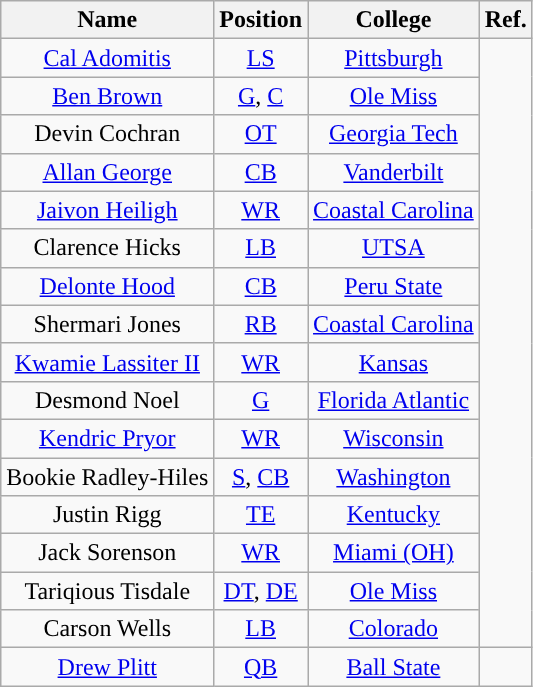<table class="wikitable" style="text-align:center">
<tr>
<th>Name</th>
<th>Position</th>
<th>College</th>
<th>Ref.</th>
</tr>
<tr>
<td><a href='#'>Cal Adomitis</a></td>
<td><a href='#'>LS</a></td>
<td><a href='#'>Pittsburgh</a></td>
<td rowspan = 16></td>
</tr>
<tr>
<td><a href='#'>Ben Brown</a></td>
<td><a href='#'>G</a>, <a href='#'>C</a></td>
<td><a href='#'>Ole Miss</a></td>
</tr>
<tr>
<td>Devin Cochran</td>
<td><a href='#'>OT</a></td>
<td><a href='#'>Georgia Tech</a></td>
</tr>
<tr>
<td><a href='#'>Allan George</a></td>
<td><a href='#'>CB</a></td>
<td><a href='#'>Vanderbilt</a></td>
</tr>
<tr>
<td><a href='#'>Jaivon Heiligh</a></td>
<td><a href='#'>WR</a></td>
<td><a href='#'>Coastal Carolina</a></td>
</tr>
<tr>
<td>Clarence Hicks</td>
<td><a href='#'>LB</a></td>
<td><a href='#'>UTSA</a></td>
</tr>
<tr>
<td><a href='#'>Delonte Hood</a></td>
<td><a href='#'>CB</a></td>
<td><a href='#'>Peru State</a></td>
</tr>
<tr>
<td>Shermari Jones</td>
<td><a href='#'>RB</a></td>
<td><a href='#'>Coastal Carolina</a></td>
</tr>
<tr>
<td><a href='#'>Kwamie Lassiter II</a></td>
<td><a href='#'>WR</a></td>
<td><a href='#'>Kansas</a></td>
</tr>
<tr>
<td>Desmond Noel</td>
<td><a href='#'>G</a></td>
<td><a href='#'>Florida Atlantic</a></td>
</tr>
<tr>
<td><a href='#'>Kendric Pryor</a></td>
<td><a href='#'>WR</a></td>
<td><a href='#'>Wisconsin</a></td>
</tr>
<tr>
<td>Bookie Radley-Hiles</td>
<td><a href='#'>S</a>, <a href='#'>CB</a></td>
<td><a href='#'>Washington</a></td>
</tr>
<tr>
<td>Justin Rigg</td>
<td><a href='#'>TE</a></td>
<td><a href='#'>Kentucky</a></td>
</tr>
<tr>
<td>Jack Sorenson</td>
<td><a href='#'>WR</a></td>
<td><a href='#'>Miami (OH)</a></td>
</tr>
<tr>
<td>Tariqious Tisdale</td>
<td><a href='#'>DT</a>, <a href='#'>DE</a></td>
<td><a href='#'>Ole Miss</a></td>
</tr>
<tr>
<td>Carson Wells</td>
<td><a href='#'>LB</a></td>
<td><a href='#'>Colorado</a></td>
</tr>
<tr>
<td><a href='#'>Drew Plitt</a></td>
<td><a href='#'>QB</a></td>
<td><a href='#'>Ball State</a></td>
<td></td>
</tr>
</table>
